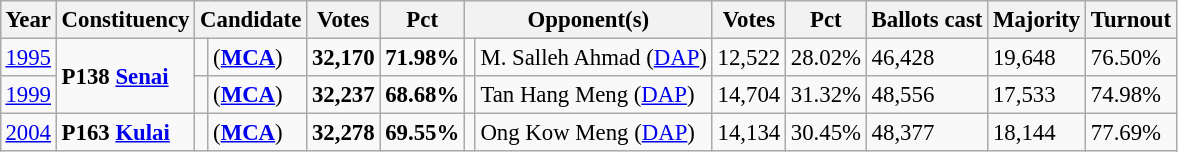<table class="wikitable" style="margin:0.5em ; font-size:95%">
<tr>
<th>Year</th>
<th>Constituency</th>
<th colspan=2>Candidate</th>
<th>Votes</th>
<th>Pct</th>
<th colspan=2>Opponent(s)</th>
<th>Votes</th>
<th>Pct</th>
<th>Ballots cast</th>
<th>Majority</th>
<th>Turnout</th>
</tr>
<tr>
<td><a href='#'>1995</a></td>
<td rowspan=2><strong>P138 <a href='#'>Senai</a></strong></td>
<td></td>
<td> (<a href='#'><strong>MCA</strong></a>)</td>
<td align="right"><strong>32,170</strong></td>
<td><strong>71.98%</strong></td>
<td></td>
<td>M. Salleh Ahmad (<a href='#'>DAP</a>)</td>
<td align="right">12,522</td>
<td>28.02%</td>
<td>46,428</td>
<td>19,648</td>
<td>76.50%</td>
</tr>
<tr>
<td><a href='#'>1999</a></td>
<td></td>
<td> (<a href='#'><strong>MCA</strong></a>)</td>
<td align="right"><strong>32,237</strong></td>
<td><strong>68.68%</strong></td>
<td></td>
<td>Tan Hang Meng (<a href='#'>DAP</a>)</td>
<td align="right">14,704</td>
<td>31.32%</td>
<td>48,556</td>
<td>17,533</td>
<td>74.98%</td>
</tr>
<tr>
<td><a href='#'>2004</a></td>
<td><strong>P163 <a href='#'>Kulai</a></strong></td>
<td></td>
<td> (<a href='#'><strong>MCA</strong></a>)</td>
<td align="right"><strong>32,278</strong></td>
<td><strong>69.55%</strong></td>
<td></td>
<td>Ong Kow Meng (<a href='#'>DAP</a>)</td>
<td align="right">14,134</td>
<td>30.45%</td>
<td>48,377</td>
<td>18,144</td>
<td>77.69%</td>
</tr>
</table>
